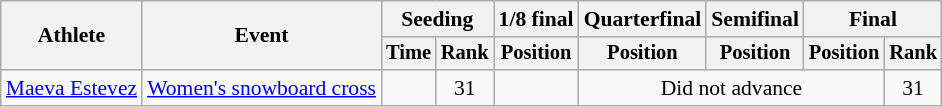<table class=wikitable style=font-size:90%;text-align:center>
<tr>
<th rowspan=2>Athlete</th>
<th rowspan=2>Event</th>
<th colspan=2>Seeding</th>
<th>1/8 final</th>
<th>Quarterfinal</th>
<th>Semifinal</th>
<th colspan=2>Final</th>
</tr>
<tr style=font-size:95%>
<th>Time</th>
<th>Rank</th>
<th>Position</th>
<th>Position</th>
<th>Position</th>
<th>Position</th>
<th>Rank</th>
</tr>
<tr>
<td align=left><a href='#'>Maeva Estevez</a></td>
<td align=left><a href='#'>Women's snowboard cross</a></td>
<td></td>
<td>31</td>
<td></td>
<td colspan=3>Did not advance</td>
<td>31</td>
</tr>
</table>
